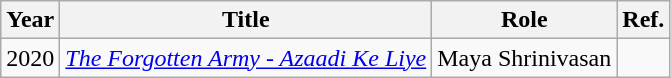<table class="wikitable">
<tr>
<th>Year</th>
<th>Title</th>
<th>Role</th>
<th>Ref.</th>
</tr>
<tr>
<td>2020</td>
<td><em><a href='#'>The Forgotten Army - Azaadi Ke Liye</a></em></td>
<td>Maya Shrinivasan</td>
<td></td>
</tr>
</table>
